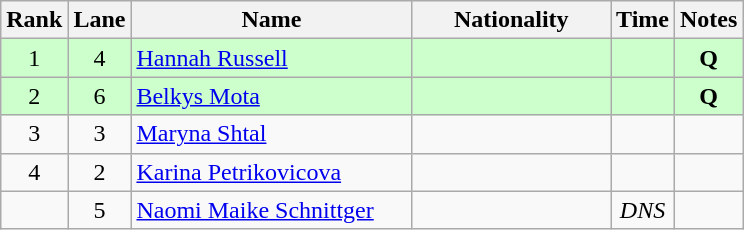<table class="wikitable sortable" style="text-align:center">
<tr>
<th>Rank</th>
<th>Lane</th>
<th style="width:180px">Name</th>
<th style="width:125px">Nationality</th>
<th>Time</th>
<th>Notes</th>
</tr>
<tr style="background:#cfc;">
<td>1</td>
<td>4</td>
<td style="text-align:left;"><a href='#'>Hannah Russell</a></td>
<td style="text-align:left;"></td>
<td></td>
<td><strong>Q</strong></td>
</tr>
<tr style="background:#cfc;">
<td>2</td>
<td>6</td>
<td style="text-align:left;"><a href='#'>Belkys Mota</a></td>
<td style="text-align:left;"></td>
<td></td>
<td><strong>Q</strong></td>
</tr>
<tr>
<td>3</td>
<td>3</td>
<td style="text-align:left;"><a href='#'>Maryna Shtal</a></td>
<td style="text-align:left;"></td>
<td></td>
<td></td>
</tr>
<tr>
<td>4</td>
<td>2</td>
<td style="text-align:left;"><a href='#'>Karina Petrikovicova</a></td>
<td style="text-align:left;"></td>
<td></td>
<td></td>
</tr>
<tr>
<td></td>
<td>5</td>
<td style="text-align:left;"><a href='#'>Naomi Maike Schnittger</a></td>
<td style="text-align:left;"></td>
<td><em>DNS</em></td>
<td></td>
</tr>
</table>
